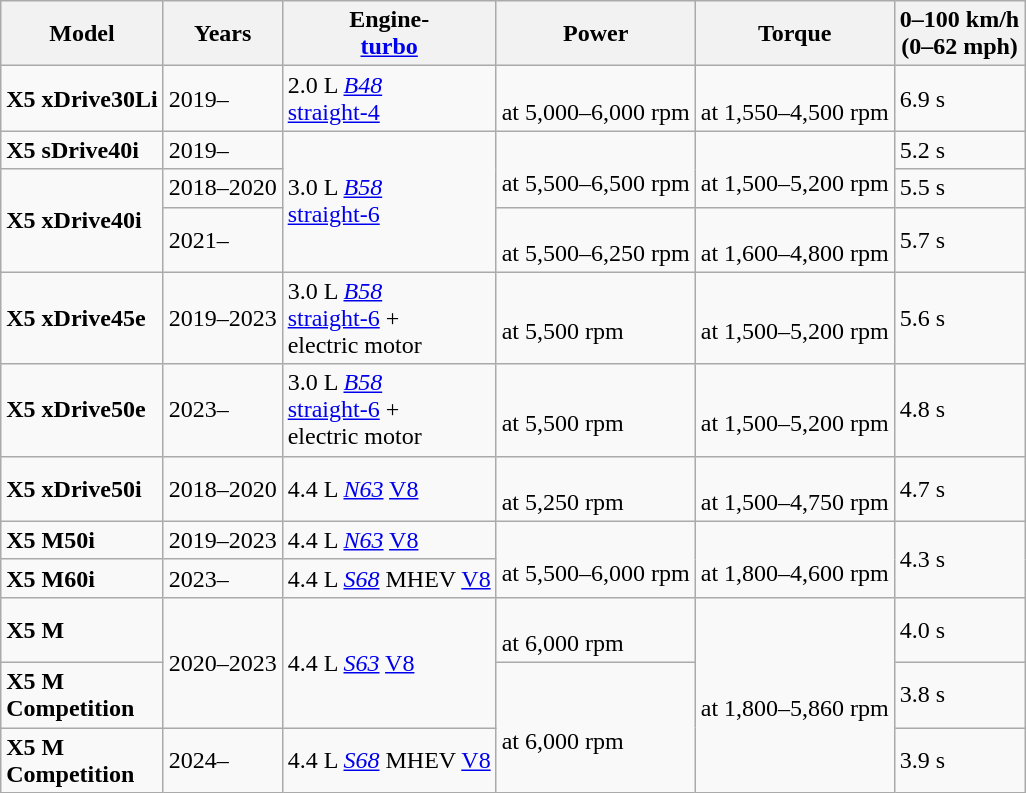<table class="wikitable sortable">
<tr>
<th>Model</th>
<th>Years</th>
<th>Engine- <br> <a href='#'>turbo</a></th>
<th>Power</th>
<th>Torque</th>
<th>0–100 km/h <br>(0–62 mph)</th>
</tr>
<tr>
<td><strong>X5 xDrive30Li</strong></td>
<td>2019–</td>
<td>2.0 L <em><a href='#'>B48</a></em> <br> <a href='#'>straight-4</a></td>
<td> <br> at 5,000–6,000 rpm</td>
<td> <br> at 1,550–4,500 rpm</td>
<td>6.9 s</td>
</tr>
<tr>
<td><strong>X5 sDrive40i</strong></td>
<td>2019–</td>
<td rowspan="3">3.0 L <em><a href='#'>B58</a></em> <br> <a href='#'>straight-6</a></td>
<td rowspan="2"> <br> at 5,500–6,500 rpm</td>
<td rowspan="2"> <br> at 1,500–5,200 rpm</td>
<td>5.2 s</td>
</tr>
<tr>
<td rowspan="2"><strong>X5 xDrive40i</strong></td>
<td>2018–2020</td>
<td>5.5 s</td>
</tr>
<tr>
<td>2021–</td>
<td> <br> at 5,500–6,250 rpm</td>
<td> <br> at 1,600–4,800 rpm</td>
<td>5.7 s</td>
</tr>
<tr>
<td><strong>X5 xDrive45e</strong></td>
<td>2019–2023</td>
<td>3.0 L <em><a href='#'>B58</a></em> <br> <a href='#'>straight-6</a> +<br> electric motor</td>
<td> <br> at 5,500 rpm</td>
<td> <br> at 1,500–5,200 rpm</td>
<td>5.6 s</td>
</tr>
<tr>
<td><strong>X5 xDrive50e</strong></td>
<td>2023–</td>
<td>3.0 L <em><a href='#'>B58</a></em> <br> <a href='#'>straight-6</a> +<br> electric motor</td>
<td> <br> at 5,500 rpm</td>
<td> <br> at 1,500–5,200 rpm</td>
<td>4.8 s</td>
</tr>
<tr>
<td><strong>X5 xDrive50i</strong></td>
<td>2018–2020</td>
<td>4.4 L <em><a href='#'>N63</a></em> <a href='#'>V8</a></td>
<td> <br> at 5,250 rpm</td>
<td> <br> at 1,500–4,750 rpm</td>
<td>4.7 s</td>
</tr>
<tr>
<td><strong>X5 M50i</strong></td>
<td>2019–2023</td>
<td>4.4 L <em><a href='#'>N63</a></em> <a href='#'>V8</a></td>
<td rowspan="2"> <br> at 5,500–6,000 rpm</td>
<td rowspan="2"> <br> at 1,800–4,600 rpm</td>
<td rowspan="2">4.3 s</td>
</tr>
<tr>
<td><strong>X5 M60i</strong></td>
<td>2023–</td>
<td>4.4 L <a href='#'><em>S68</em></a> MHEV <a href='#'>V8</a></td>
</tr>
<tr>
<td><strong>X5 M</strong></td>
<td rowspan="2">2020–2023</td>
<td rowspan="2">4.4 L <em><a href='#'>S63</a></em> <a href='#'>V8</a></td>
<td> <br> at 6,000 rpm</td>
<td rowspan="3"> <br> at 1,800–5,860 rpm</td>
<td>4.0 s</td>
</tr>
<tr>
<td><strong>X5 M <br> Competition</strong></td>
<td rowspan="2"> <br> at 6,000 rpm</td>
<td>3.8 s</td>
</tr>
<tr>
<td><strong>X5 M <br> Competition</strong></td>
<td>2024–</td>
<td>4.4 L <a href='#'><em>S68</em></a> MHEV <a href='#'>V8</a></td>
<td>3.9 s</td>
</tr>
</table>
